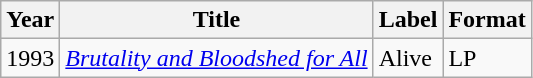<table class="wikitable">
<tr>
<th>Year</th>
<th>Title</th>
<th>Label</th>
<th>Format</th>
</tr>
<tr>
<td>1993</td>
<td><em><a href='#'>Brutality and Bloodshed for All</a></em></td>
<td>Alive</td>
<td>LP</td>
</tr>
</table>
